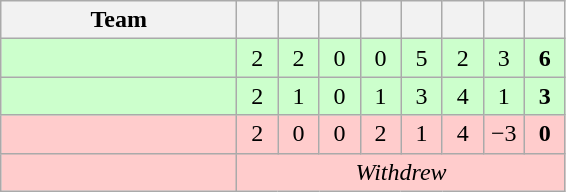<table class="wikitable" style="text-align:center;">
<tr>
<th width=150>Team</th>
<th width=20 abbr="Played"></th>
<th width=20 abbr="Won"></th>
<th width=20 abbr="Drawn"></th>
<th width=20 abbr="Lost"></th>
<th width=20 abbr="Goals for"></th>
<th width=20 abbr="Goals against"></th>
<th width=20 abbr="Goal difference"></th>
<th width=20 abbr="Points"></th>
</tr>
<tr bgcolor="#ccffcc">
<td align="left"></td>
<td>2</td>
<td>2</td>
<td>0</td>
<td>0</td>
<td>5</td>
<td>2</td>
<td>3</td>
<td><strong>6</strong></td>
</tr>
<tr bgcolor="#ccffcc">
<td align="left"></td>
<td>2</td>
<td>1</td>
<td>0</td>
<td>1</td>
<td>3</td>
<td>4</td>
<td>1</td>
<td><strong>3</strong></td>
</tr>
<tr bgcolor="#ffcccc">
<td align="left"></td>
<td>2</td>
<td>0</td>
<td>0</td>
<td>2</td>
<td>1</td>
<td>4</td>
<td>−3</td>
<td><strong>0</strong></td>
</tr>
<tr bgcolor="#ffcccc">
<td align="left"></td>
<td colspan="8"><em>Withdrew</em></td>
</tr>
</table>
